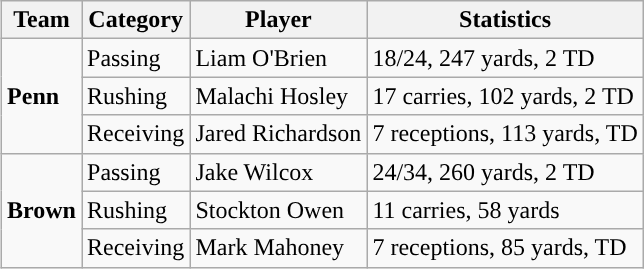<table class="wikitable" style="float: right;">
<tr>
<th>Team</th>
<th>Category</th>
<th>Player</th>
<th>Statistics</th>
</tr>
<tr>
<td rowspan=3><strong>Penn</strong></td>
<td>Passing</td>
<td>Liam O'Brien</td>
<td>18/24, 247 yards, 2 TD</td>
</tr>
<tr>
<td>Rushing</td>
<td>Malachi Hosley</td>
<td>17 carries, 102 yards, 2 TD</td>
</tr>
<tr>
<td>Receiving</td>
<td>Jared Richardson</td>
<td>7 receptions, 113 yards, TD</td>
</tr>
<tr>
<td rowspan=3><strong>Brown</strong></td>
<td>Passing</td>
<td>Jake Wilcox</td>
<td>24/34, 260 yards, 2 TD</td>
</tr>
<tr>
<td>Rushing</td>
<td>Stockton Owen</td>
<td>11 carries, 58 yards</td>
</tr>
<tr>
<td>Receiving</td>
<td>Mark Mahoney</td>
<td>7 receptions, 85 yards, TD</td>
</tr>
</table>
